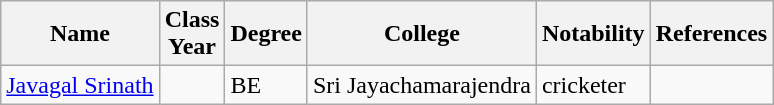<table class="wikitable">
<tr>
<th>Name</th>
<th>Class<br>Year</th>
<th>Degree</th>
<th>College</th>
<th>Notability</th>
<th>References</th>
</tr>
<tr>
<td><a href='#'>Javagal Srinath</a></td>
<td></td>
<td>BE</td>
<td>Sri Jayachamarajendra</td>
<td>cricketer</td>
<td></td>
</tr>
</table>
